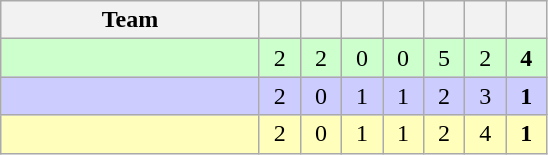<table class="wikitable" style="text-align:center;">
<tr>
<th width=165>Team</th>
<th width=20></th>
<th width=20></th>
<th width=20></th>
<th width=20></th>
<th width=20></th>
<th width=20></th>
<th width=20></th>
</tr>
<tr style="background:#cfc;">
<td align="left"></td>
<td>2</td>
<td>2</td>
<td>0</td>
<td>0</td>
<td>5</td>
<td>2</td>
<td><strong>4</strong></td>
</tr>
<tr style="background:#ccccff;">
<td align="left"></td>
<td>2</td>
<td>0</td>
<td>1</td>
<td>1</td>
<td>2</td>
<td>3</td>
<td><strong>1</strong></td>
</tr>
<tr style="background:#FFFFBB">
<td align="left"></td>
<td>2</td>
<td>0</td>
<td>1</td>
<td>1</td>
<td>2</td>
<td>4</td>
<td><strong>1</strong></td>
</tr>
</table>
